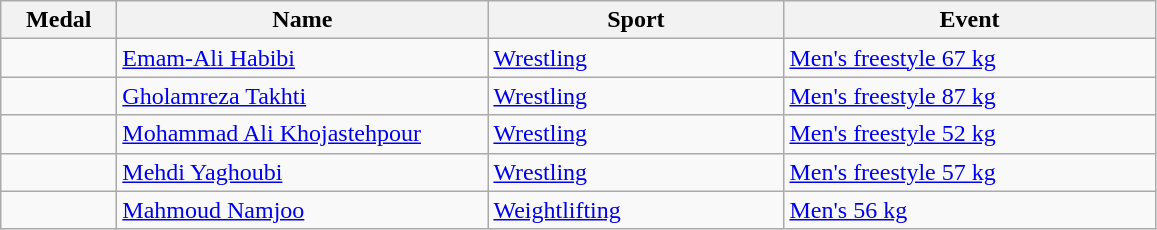<table class="wikitable sortable" style="text-align:left;">
<tr>
<th width="70">Medal</th>
<th width="240">Name</th>
<th width="190">Sport</th>
<th width="240">Event</th>
</tr>
<tr>
<td></td>
<td><a href='#'>Emam-Ali Habibi</a></td>
<td><a href='#'>Wrestling</a></td>
<td><a href='#'>Men's freestyle 67 kg</a></td>
</tr>
<tr>
<td></td>
<td><a href='#'>Gholamreza Takhti</a></td>
<td><a href='#'>Wrestling</a></td>
<td><a href='#'>Men's freestyle 87 kg</a></td>
</tr>
<tr>
<td></td>
<td><a href='#'>Mohammad Ali Khojastehpour</a></td>
<td><a href='#'>Wrestling</a></td>
<td><a href='#'>Men's freestyle 52 kg</a></td>
</tr>
<tr>
<td></td>
<td><a href='#'>Mehdi Yaghoubi</a></td>
<td><a href='#'>Wrestling</a></td>
<td><a href='#'>Men's freestyle 57 kg</a></td>
</tr>
<tr>
<td></td>
<td><a href='#'>Mahmoud Namjoo</a></td>
<td><a href='#'>Weightlifting</a></td>
<td><a href='#'>Men's 56 kg</a></td>
</tr>
</table>
